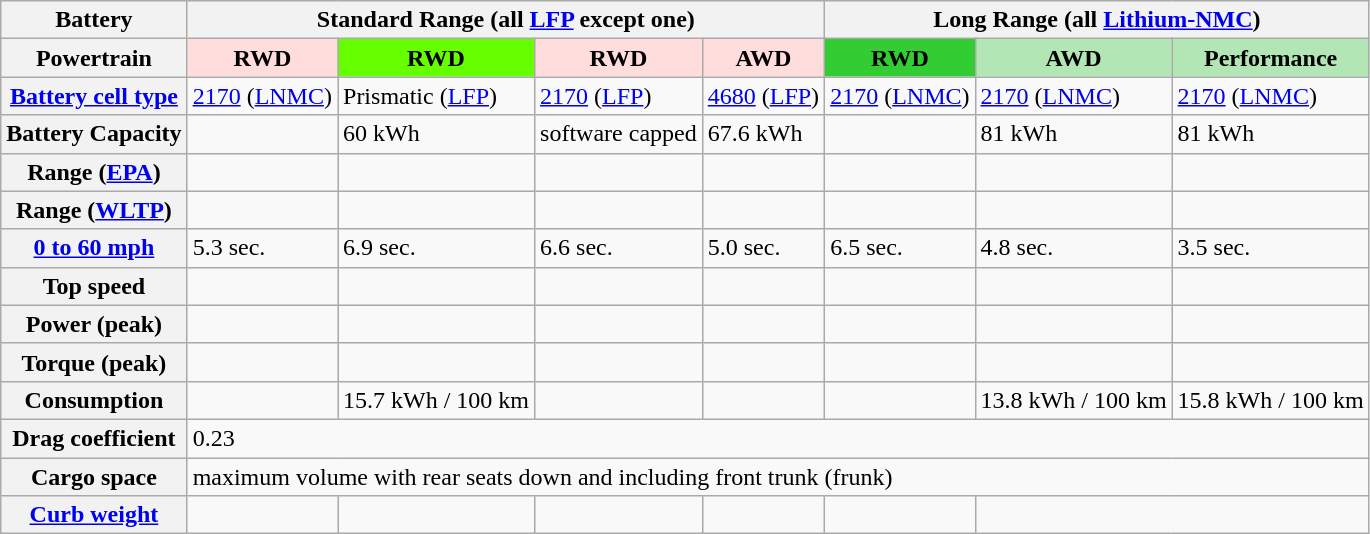<table class="wikitable">
<tr>
<th>Battery</th>
<th colspan="4">Standard Range (all <a href='#'>LFP</a> except one)</th>
<th colspan="3">Long Range (all <a href='#'>Lithium-NMC</a>)</th>
</tr>
<tr>
<th>Powertrain</th>
<th style="background:#FFDDDD">RWD</th>
<th style="background:#66FF00">RWD</th>
<th style="background:#FFDDDD">RWD</th>
<th style="background:#FFDDDD">AWD</th>
<th style="background:#32CD32">RWD</th>
<th style="background:#B3E6B5">AWD</th>
<th style="background:#B3E6B5">Performance</th>
</tr>
<tr>
<th><a href='#'>Battery cell type</a></th>
<td><a href='#'>2170</a> (<a href='#'>LNMC</a>)</td>
<td>Prismatic (<a href='#'>LFP</a>)</td>
<td><a href='#'>2170</a> (<a href='#'>LFP</a>)</td>
<td><a href='#'>4680</a> (<a href='#'>LFP</a>)</td>
<td><a href='#'>2170</a> (<a href='#'>LNMC</a>)</td>
<td><a href='#'>2170</a> (<a href='#'>LNMC</a>)</td>
<td><a href='#'>2170</a> (<a href='#'>LNMC</a>)</td>
</tr>
<tr>
<th>Battery Capacity</th>
<td></td>
<td>60 kWh</td>
<td>software capped</td>
<td>67.6 kWh </td>
<td></td>
<td>81 kWh </td>
<td>81 kWh</td>
</tr>
<tr>
<th>Range (<a href='#'>EPA</a>)</th>
<td></td>
<td></td>
<td></td>
<td></td>
<td></td>
<td></td>
<td></td>
</tr>
<tr>
<th>Range (<a href='#'>WLTP</a>)</th>
<td></td>
<td><br></td>
<td></td>
<td></td>
<td></td>
<td></td>
<td></td>
</tr>
<tr>
<th><a href='#'>0 to 60 mph</a></th>
<td>5.3 sec.</td>
<td>6.9 sec.</td>
<td>6.6 sec.</td>
<td>5.0 sec.</td>
<td>6.5 sec.</td>
<td>4.8 sec.</td>
<td>3.5 sec.</td>
</tr>
<tr>
<th>Top speed</th>
<td></td>
<td></td>
<td></td>
<td></td>
<td></td>
<td></td>
<td></td>
</tr>
<tr>
<th>Power (peak)</th>
<td></td>
<td></td>
<td></td>
<td></td>
<td></td>
<td></td>
<td></td>
</tr>
<tr>
<th>Torque (peak)</th>
<td></td>
<td></td>
<td></td>
<td></td>
<td></td>
<td></td>
<td></td>
</tr>
<tr>
<th>Consumption</th>
<td></td>
<td>15.7 kWh / 100 km</td>
<td></td>
<td></td>
<td></td>
<td>13.8 kWh / 100 km</td>
<td>15.8 kWh / 100 km</td>
</tr>
<tr>
<th>Drag coefficient</th>
<td colspan="7">0.23</td>
</tr>
<tr>
<th>Cargo space</th>
<td colspan="7"> maximum volume with rear seats down and including front trunk (frunk)</td>
</tr>
<tr>
<th><a href='#'>Curb weight</a></th>
<td></td>
<td></td>
<td></td>
<td></td>
<td></td>
<td colspan="2"></td>
</tr>
</table>
